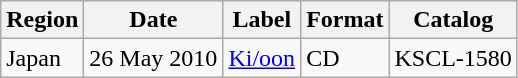<table class="wikitable">
<tr>
<th>Region</th>
<th>Date</th>
<th>Label</th>
<th>Format</th>
<th>Catalog</th>
</tr>
<tr>
<td rowspan="1">Japan</td>
<td rowspan="1">26 May 2010</td>
<td rowspan="1"><a href='#'>Ki/oon</a></td>
<td>CD</td>
<td>KSCL-1580</td>
</tr>
</table>
